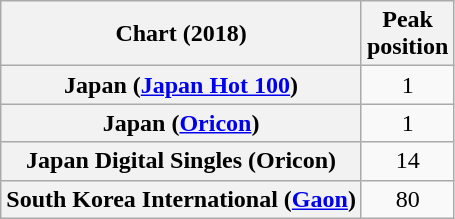<table class="wikitable sortable plainrowheaders" style="text-align:center">
<tr>
<th scope="col">Chart (2018)</th>
<th scope="col">Peak<br>position</th>
</tr>
<tr>
<th scope="row">Japan (<a href='#'>Japan Hot 100</a>)</th>
<td>1</td>
</tr>
<tr>
<th scope="row">Japan (<a href='#'>Oricon</a>)</th>
<td>1</td>
</tr>
<tr>
<th scope="row">Japan Digital Singles (Oricon)</th>
<td>14</td>
</tr>
<tr>
<th scope="row">South Korea International (<a href='#'>Gaon</a>)</th>
<td>80</td>
</tr>
</table>
